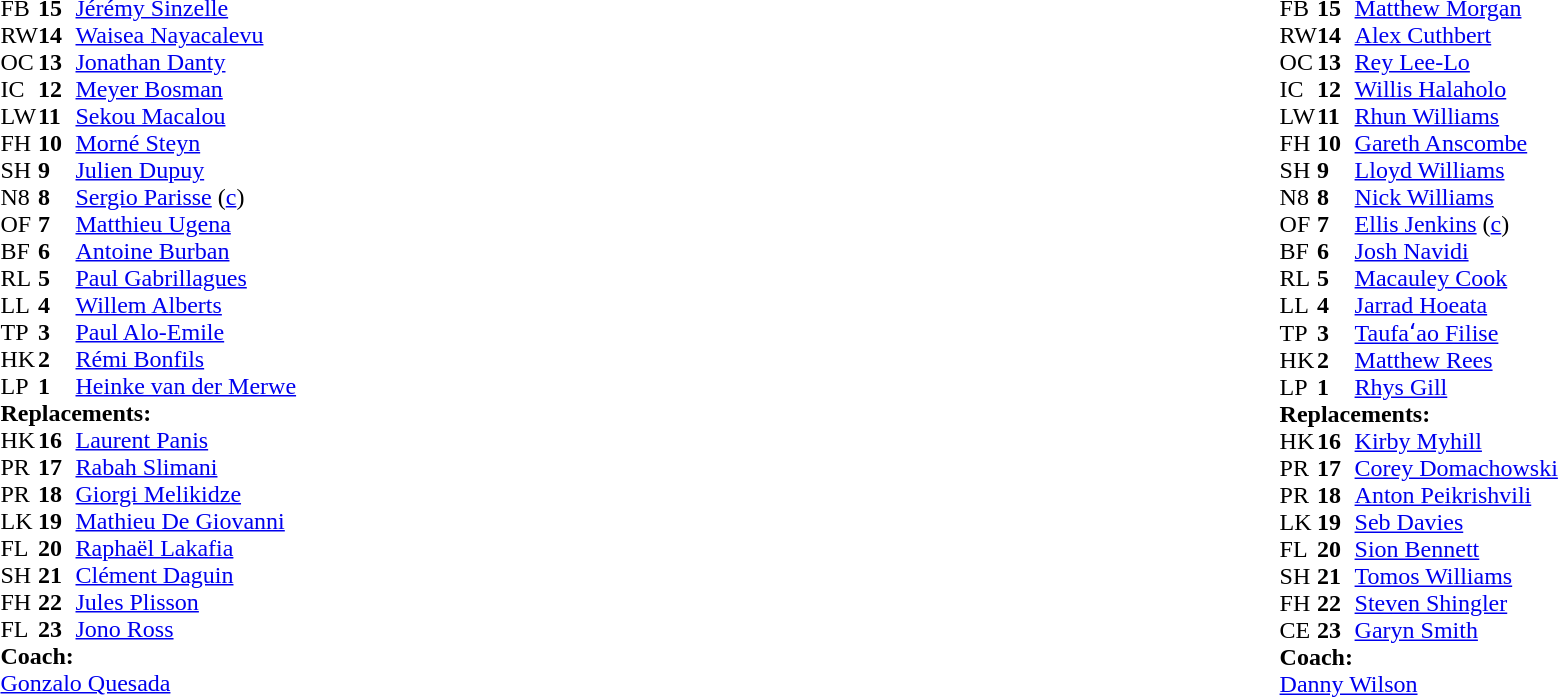<table style="width:100%">
<tr>
<td style="vertical-align:top; width:50%"><br><table cellspacing="0" cellpadding="0">
<tr>
<th width="25"></th>
<th width="25"></th>
</tr>
<tr>
<td>FB</td>
<td><strong>15</strong></td>
<td> <a href='#'>Jérémy Sinzelle</a></td>
</tr>
<tr>
<td>RW</td>
<td><strong>14</strong></td>
<td> <a href='#'>Waisea Nayacalevu</a></td>
<td></td>
</tr>
<tr>
<td>OC</td>
<td><strong>13</strong></td>
<td> <a href='#'>Jonathan Danty</a></td>
</tr>
<tr>
<td>IC</td>
<td><strong>12</strong></td>
<td> <a href='#'>Meyer Bosman</a></td>
</tr>
<tr>
<td>LW</td>
<td><strong>11</strong></td>
<td> <a href='#'>Sekou Macalou</a></td>
</tr>
<tr>
<td>FH</td>
<td><strong>10</strong></td>
<td> <a href='#'>Morné Steyn</a></td>
</tr>
<tr>
<td>SH</td>
<td><strong>9</strong></td>
<td> <a href='#'>Julien Dupuy</a></td>
<td></td>
</tr>
<tr>
<td>N8</td>
<td><strong>8</strong></td>
<td> <a href='#'>Sergio Parisse</a> (<a href='#'>c</a>)</td>
</tr>
<tr>
<td>OF</td>
<td><strong>7</strong></td>
<td> <a href='#'>Matthieu Ugena</a></td>
<td></td>
</tr>
<tr>
<td>BF</td>
<td><strong>6</strong></td>
<td> <a href='#'>Antoine Burban</a></td>
</tr>
<tr>
<td>RL</td>
<td><strong>5</strong></td>
<td> <a href='#'>Paul Gabrillagues</a></td>
<td></td>
</tr>
<tr>
<td>LL</td>
<td><strong>4</strong></td>
<td> <a href='#'>Willem Alberts</a></td>
<td></td>
</tr>
<tr>
<td>TP</td>
<td><strong>3</strong></td>
<td> <a href='#'>Paul Alo-Emile</a></td>
<td></td>
</tr>
<tr>
<td>HK</td>
<td><strong>2</strong></td>
<td> <a href='#'>Rémi Bonfils</a></td>
<td></td>
</tr>
<tr>
<td>LP</td>
<td><strong>1</strong></td>
<td> <a href='#'>Heinke van der Merwe</a></td>
<td></td>
</tr>
<tr>
<td colspan=3><strong>Replacements:</strong></td>
</tr>
<tr>
<td>HK</td>
<td><strong>16</strong></td>
<td> <a href='#'>Laurent Panis</a></td>
<td></td>
</tr>
<tr>
<td>PR</td>
<td><strong>17</strong></td>
<td> <a href='#'>Rabah Slimani</a></td>
<td></td>
</tr>
<tr>
<td>PR</td>
<td><strong>18</strong></td>
<td> <a href='#'>Giorgi Melikidze</a></td>
<td></td>
</tr>
<tr>
<td>LK</td>
<td><strong>19</strong></td>
<td> <a href='#'>Mathieu De Giovanni</a></td>
<td></td>
</tr>
<tr>
<td>FL</td>
<td><strong>20</strong></td>
<td> <a href='#'>Raphaël Lakafia</a></td>
<td></td>
</tr>
<tr>
<td>SH</td>
<td><strong>21</strong></td>
<td> <a href='#'>Clément Daguin</a></td>
<td></td>
</tr>
<tr>
<td>FH</td>
<td><strong>22</strong></td>
<td> <a href='#'>Jules Plisson</a></td>
<td></td>
</tr>
<tr>
<td>FL</td>
<td><strong>23</strong></td>
<td> <a href='#'>Jono Ross</a></td>
<td></td>
</tr>
<tr>
<td colspan=3><strong>Coach:</strong></td>
</tr>
<tr>
<td colspan="4"> <a href='#'>Gonzalo Quesada</a></td>
</tr>
</table>
</td>
<td style="vertical-align:top"></td>
<td style="vertical-align:top; width:50%"><br><table cellspacing="0" cellpadding="0" style="margin:auto">
<tr>
<th width="25"></th>
<th width="25"></th>
</tr>
<tr>
<td>FB</td>
<td><strong>15</strong></td>
<td> <a href='#'>Matthew Morgan</a></td>
</tr>
<tr>
<td>RW</td>
<td><strong>14</strong></td>
<td> <a href='#'>Alex Cuthbert</a></td>
</tr>
<tr>
<td>OC</td>
<td><strong>13</strong></td>
<td> <a href='#'>Rey Lee-Lo</a></td>
<td></td>
</tr>
<tr>
<td>IC</td>
<td><strong>12</strong></td>
<td> <a href='#'>Willis Halaholo</a></td>
<td></td>
</tr>
<tr>
<td>LW</td>
<td><strong>11</strong></td>
<td> <a href='#'>Rhun Williams</a></td>
<td></td>
</tr>
<tr>
<td>FH</td>
<td><strong>10</strong></td>
<td> <a href='#'>Gareth Anscombe</a></td>
</tr>
<tr>
<td>SH</td>
<td><strong>9</strong></td>
<td> <a href='#'>Lloyd Williams</a></td>
</tr>
<tr>
<td>N8</td>
<td><strong>8</strong></td>
<td> <a href='#'>Nick Williams</a></td>
</tr>
<tr>
<td>OF</td>
<td><strong>7</strong></td>
<td> <a href='#'>Ellis Jenkins</a> (<a href='#'>c</a>)</td>
</tr>
<tr>
<td>BF</td>
<td><strong>6</strong></td>
<td> <a href='#'>Josh Navidi</a></td>
</tr>
<tr>
<td>RL</td>
<td><strong>5</strong></td>
<td> <a href='#'>Macauley Cook</a></td>
</tr>
<tr>
<td>LL</td>
<td><strong>4</strong></td>
<td> <a href='#'>Jarrad Hoeata</a></td>
</tr>
<tr>
<td>TP</td>
<td><strong>3</strong></td>
<td> <a href='#'>Taufaʻao Filise</a></td>
<td></td>
</tr>
<tr>
<td>HK</td>
<td><strong>2</strong></td>
<td> <a href='#'>Matthew Rees</a></td>
<td></td>
</tr>
<tr>
<td>LP</td>
<td><strong>1</strong></td>
<td> <a href='#'>Rhys Gill</a></td>
<td></td>
</tr>
<tr>
<td colspan=3><strong>Replacements:</strong></td>
</tr>
<tr>
<td>HK</td>
<td><strong>16</strong></td>
<td> <a href='#'>Kirby Myhill</a></td>
<td></td>
<td></td>
</tr>
<tr>
<td>PR</td>
<td><strong>17</strong></td>
<td> <a href='#'>Corey Domachowski</a></td>
<td></td>
</tr>
<tr>
<td>PR</td>
<td><strong>18</strong></td>
<td> <a href='#'>Anton Peikrishvili</a></td>
<td></td>
</tr>
<tr>
<td>LK</td>
<td><strong>19</strong></td>
<td> <a href='#'>Seb Davies</a></td>
<td></td>
<td></td>
</tr>
<tr>
<td>FL</td>
<td><strong>20</strong></td>
<td> <a href='#'>Sion Bennett</a></td>
<td></td>
</tr>
<tr>
<td>SH</td>
<td><strong>21</strong></td>
<td> <a href='#'>Tomos Williams</a></td>
<td></td>
<td></td>
</tr>
<tr>
<td>FH</td>
<td><strong>22</strong></td>
<td> <a href='#'>Steven Shingler</a></td>
<td></td>
<td></td>
</tr>
<tr>
<td>CE</td>
<td><strong>23</strong></td>
<td> <a href='#'>Garyn Smith</a></td>
<td></td>
</tr>
<tr>
<td colspan=3><strong>Coach:</strong></td>
</tr>
<tr>
<td colspan="4"> <a href='#'>Danny Wilson</a></td>
</tr>
</table>
</td>
</tr>
</table>
